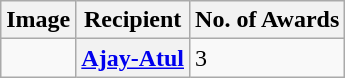<table class="wikitable">
<tr>
<th>Image</th>
<th>Recipient</th>
<th>No. of Awards</th>
</tr>
<tr>
<td></td>
<th><strong><a href='#'>Ajay-Atul</a></strong></th>
<td>3</td>
</tr>
</table>
